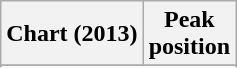<table class="wikitable sortable plainrowheaders">
<tr>
<th scope="col">Chart (2013)</th>
<th scope="col">Peak<br>position</th>
</tr>
<tr>
</tr>
<tr>
</tr>
<tr>
</tr>
<tr>
</tr>
<tr>
</tr>
</table>
